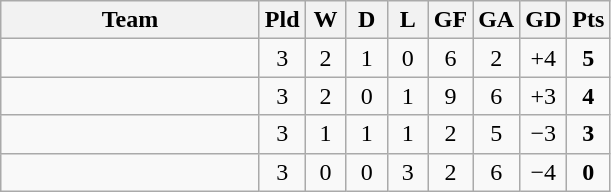<table class="wikitable" style="text-align: center;">
<tr>
<th width=165>Team</th>
<th width=20>Pld</th>
<th width=20>W</th>
<th width=20>D</th>
<th width=20>L</th>
<th width=20>GF</th>
<th width=20>GA</th>
<th width=20>GD</th>
<th width=20>Pts</th>
</tr>
<tr>
<td style="text-align:left;"></td>
<td>3</td>
<td>2</td>
<td>1</td>
<td>0</td>
<td>6</td>
<td>2</td>
<td>+4</td>
<td><strong>5</strong></td>
</tr>
<tr>
<td style="text-align:left;"></td>
<td>3</td>
<td>2</td>
<td>0</td>
<td>1</td>
<td>9</td>
<td>6</td>
<td>+3</td>
<td><strong>4</strong></td>
</tr>
<tr>
<td style="text-align:left;"></td>
<td>3</td>
<td>1</td>
<td>1</td>
<td>1</td>
<td>2</td>
<td>5</td>
<td>−3</td>
<td><strong>3</strong></td>
</tr>
<tr>
<td style="text-align:left;"></td>
<td>3</td>
<td>0</td>
<td>0</td>
<td>3</td>
<td>2</td>
<td>6</td>
<td>−4</td>
<td><strong>0</strong></td>
</tr>
</table>
